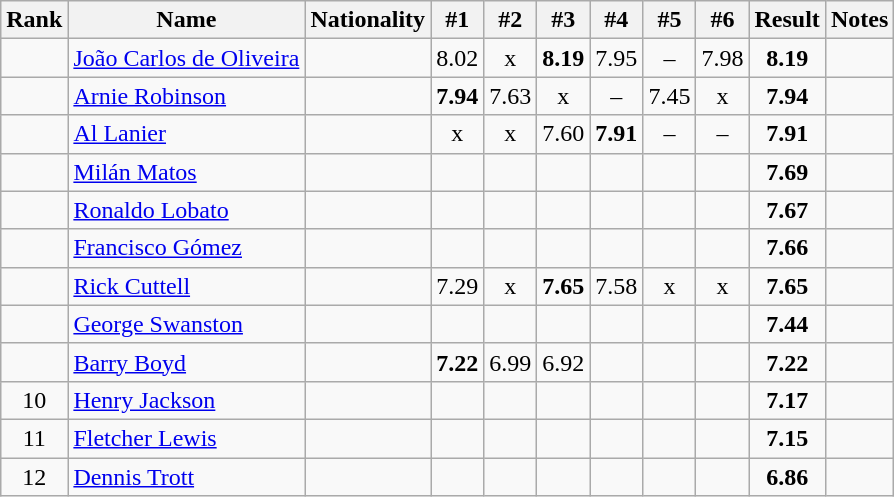<table class="wikitable sortable" style="text-align:center">
<tr>
<th>Rank</th>
<th>Name</th>
<th>Nationality</th>
<th>#1</th>
<th>#2</th>
<th>#3</th>
<th>#4</th>
<th>#5</th>
<th>#6</th>
<th>Result</th>
<th>Notes</th>
</tr>
<tr>
<td></td>
<td align=left><a href='#'>João Carlos de Oliveira</a></td>
<td align=left></td>
<td>8.02</td>
<td>x</td>
<td><strong>8.19</strong></td>
<td>7.95</td>
<td>–</td>
<td>7.98</td>
<td><strong>8.19</strong></td>
<td></td>
</tr>
<tr>
<td></td>
<td align=left><a href='#'>Arnie Robinson</a></td>
<td align=left></td>
<td><strong>7.94</strong></td>
<td>7.63</td>
<td>x</td>
<td>–</td>
<td>7.45</td>
<td>x</td>
<td><strong> 7.94</strong></td>
<td></td>
</tr>
<tr>
<td></td>
<td align=left><a href='#'>Al Lanier</a></td>
<td align=left></td>
<td>x</td>
<td>x</td>
<td>7.60</td>
<td><strong>7.91</strong></td>
<td>–</td>
<td>–</td>
<td><strong>7.91</strong></td>
<td></td>
</tr>
<tr>
<td></td>
<td align=left><a href='#'>Milán Matos</a></td>
<td align=left></td>
<td></td>
<td></td>
<td></td>
<td></td>
<td></td>
<td></td>
<td><strong>7.69</strong></td>
<td></td>
</tr>
<tr>
<td></td>
<td align=left><a href='#'>Ronaldo Lobato</a></td>
<td align=left></td>
<td></td>
<td></td>
<td></td>
<td></td>
<td></td>
<td></td>
<td><strong>7.67</strong></td>
<td></td>
</tr>
<tr>
<td></td>
<td align=left><a href='#'>Francisco Gómez</a></td>
<td align=left></td>
<td></td>
<td></td>
<td></td>
<td></td>
<td></td>
<td></td>
<td><strong>7.66</strong></td>
<td></td>
</tr>
<tr>
<td></td>
<td align=left><a href='#'>Rick Cuttell</a></td>
<td align=left></td>
<td>7.29</td>
<td>x</td>
<td><strong>7.65</strong></td>
<td>7.58</td>
<td>x</td>
<td>x</td>
<td><strong>7.65</strong></td>
<td></td>
</tr>
<tr>
<td></td>
<td align=left><a href='#'>George Swanston</a></td>
<td align=left></td>
<td></td>
<td></td>
<td></td>
<td></td>
<td></td>
<td></td>
<td><strong>7.44</strong></td>
<td></td>
</tr>
<tr>
<td></td>
<td align=left><a href='#'>Barry Boyd</a></td>
<td align=left></td>
<td><strong>7.22</strong></td>
<td>6.99</td>
<td>6.92</td>
<td></td>
<td></td>
<td></td>
<td><strong>7.22</strong></td>
<td></td>
</tr>
<tr>
<td>10</td>
<td align=left><a href='#'>Henry Jackson</a></td>
<td align=left></td>
<td></td>
<td></td>
<td></td>
<td></td>
<td></td>
<td></td>
<td><strong>7.17</strong></td>
<td></td>
</tr>
<tr>
<td>11</td>
<td align=left><a href='#'>Fletcher Lewis</a></td>
<td align=left></td>
<td></td>
<td></td>
<td></td>
<td></td>
<td></td>
<td></td>
<td><strong>7.15</strong></td>
<td></td>
</tr>
<tr>
<td>12</td>
<td align=left><a href='#'>Dennis Trott</a></td>
<td align=left></td>
<td></td>
<td></td>
<td></td>
<td></td>
<td></td>
<td></td>
<td><strong>6.86</strong></td>
<td></td>
</tr>
</table>
